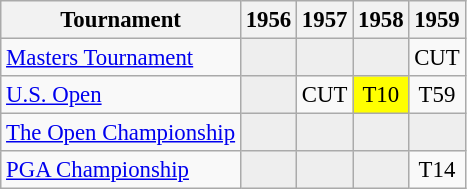<table class="wikitable" style="font-size:95%;text-align:center;">
<tr>
<th>Tournament</th>
<th>1956</th>
<th>1957</th>
<th>1958</th>
<th>1959</th>
</tr>
<tr>
<td align=left><a href='#'>Masters Tournament</a></td>
<td style="background:#eeeeee;"></td>
<td style="background:#eeeeee;"></td>
<td style="background:#eeeeee;"></td>
<td>CUT</td>
</tr>
<tr>
<td align=left><a href='#'>U.S. Open</a></td>
<td style="background:#eeeeee;"></td>
<td>CUT</td>
<td style="background:yellow;">T10</td>
<td>T59</td>
</tr>
<tr>
<td align=left><a href='#'>The Open Championship</a></td>
<td style="background:#eeeeee;"></td>
<td style="background:#eeeeee;"></td>
<td style="background:#eeeeee;"></td>
<td style="background:#eeeeee;"></td>
</tr>
<tr>
<td align=left><a href='#'>PGA Championship</a></td>
<td style="background:#eeeeee;"></td>
<td style="background:#eeeeee;"></td>
<td style="background:#eeeeee;"></td>
<td>T14</td>
</tr>
</table>
